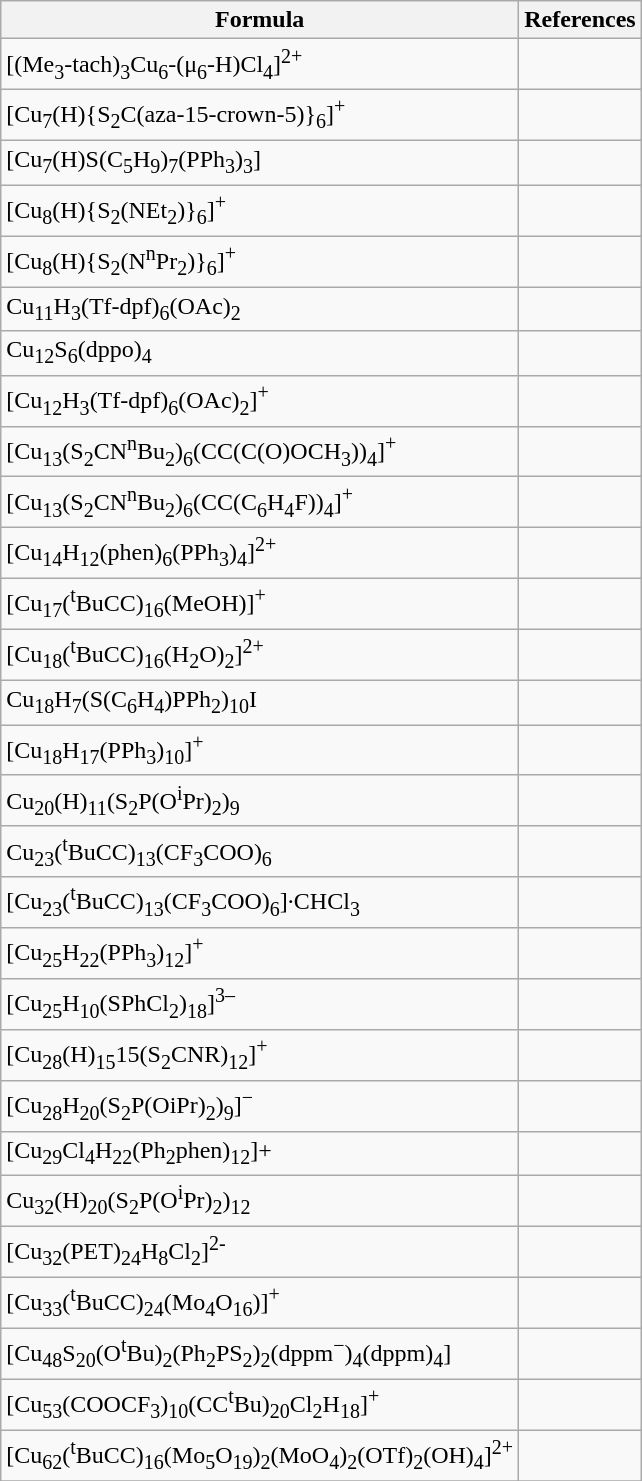<table class="wikitable">
<tr>
<th>Formula</th>
<th>References</th>
</tr>
<tr>
<td>[(Me<sub>3</sub>-tach)<sub>3</sub>Cu<sub>6</sub>-(μ<sub>6</sub>-H)Cl<sub>4</sub>]<sup>2+</sup></td>
<td></td>
</tr>
<tr>
<td>[Cu<sub>7</sub>(H){S<sub>2</sub>C(aza-15-crown-5)}<sub>6</sub>]<sup>+</sup></td>
<td></td>
</tr>
<tr>
<td>[Cu<sub>7</sub>(H)S(C<sub>5</sub>H<sub>9</sub>)<sub>7</sub>(PPh<sub>3</sub>)<sub>3</sub>]</td>
<td></td>
</tr>
<tr>
<td>[Cu<sub>8</sub>(H){S<sub>2</sub>(NEt<sub>2</sub>)}<sub>6</sub>]<sup>+</sup></td>
<td></td>
</tr>
<tr>
<td>[Cu<sub>8</sub>(H){S<sub>2</sub>(N<sup>n</sup>Pr<sub>2</sub>)}<sub>6</sub>]<sup>+</sup></td>
<td></td>
</tr>
<tr>
<td>Cu<sub>11</sub>H<sub>3</sub>(Tf-dpf)<sub>6</sub>(OAc)<sub>2</sub></td>
<td></td>
</tr>
<tr>
<td>Cu<sub>12</sub>S<sub>6</sub>(dppo)<sub>4</sub></td>
<td></td>
</tr>
<tr>
<td>[Cu<sub>12</sub>H<sub>3</sub>(Tf-dpf)<sub>6</sub>(OAc)<sub>2</sub>]<sup>+</sup></td>
<td></td>
</tr>
<tr>
<td>[Cu<sub>13</sub>(S<sub>2</sub>CN<sup>n</sup>Bu<sub>2</sub>)<sub>6</sub>(CC(C(O)OCH<sub>3</sub>))<sub>4</sub>]<sup>+</sup></td>
<td></td>
</tr>
<tr>
<td>[Cu<sub>13</sub>(S<sub>2</sub>CN<sup>n</sup>Bu<sub>2</sub>)<sub>6</sub>(CC(C<sub>6</sub>H<sub>4</sub>F))<sub>4</sub>]<sup>+</sup></td>
<td></td>
</tr>
<tr>
<td>[Cu<sub>14</sub>H<sub>12</sub>(phen)<sub>6</sub>(PPh<sub>3</sub>)<sub>4</sub>]<sup>2+</sup></td>
<td></td>
</tr>
<tr>
<td>[Cu<sub>17</sub>(<sup>t</sup>BuCC)<sub>16</sub>(MeOH)]<sup>+</sup></td>
<td></td>
</tr>
<tr>
<td>[Cu<sub>18</sub>(<sup>t</sup>BuCC)<sub>16</sub>(H<sub>2</sub>O)<sub>2</sub>]<sup>2+</sup></td>
<td></td>
</tr>
<tr>
<td>Cu<sub>18</sub>H<sub>7</sub>(S(C<sub>6</sub>H<sub>4</sub>)PPh<sub>2</sub>)<sub>10</sub>I</td>
<td></td>
</tr>
<tr>
<td>[Cu<sub>18</sub>H<sub>17</sub>(PPh<sub>3</sub>)<sub>10</sub>]<sup>+</sup></td>
<td></td>
</tr>
<tr>
<td>Cu<sub>20</sub>(H)<sub>11</sub>(S<sub>2</sub>P(O<sup>i</sup>Pr)<sub>2</sub>)<sub>9</sub></td>
<td></td>
</tr>
<tr>
<td>Cu<sub>23</sub>(<sup>t</sup>BuCC)<sub>13</sub>(CF<sub>3</sub>COO)<sub>6</sub></td>
<td></td>
</tr>
<tr>
<td>[Cu<sub>23</sub>(<sup>t</sup>BuCC)<sub>13</sub>(CF<sub>3</sub>COO)<sub>6</sub>]·CHCl<sub>3</sub></td>
<td></td>
</tr>
<tr>
<td>[Cu<sub>25</sub>H<sub>22</sub>(PPh<sub>3</sub>)<sub>12</sub>]<sup>+</sup></td>
<td></td>
</tr>
<tr>
<td>[Cu<sub>25</sub>H<sub>10</sub>(SPhCl<sub>2</sub>)<sub>18</sub>]<sup>3–</sup></td>
<td></td>
</tr>
<tr>
<td>[Cu<sub>28</sub>(H)<sub>15</sub>15(S<sub>2</sub>CNR)<sub>12</sub>]<sup>+</sup></td>
<td></td>
</tr>
<tr>
<td>[Cu<sub>28</sub>H<sub>20</sub>(S<sub>2</sub>P(OiPr)<sub>2</sub>)<sub>9</sub>]<sup>−</sup></td>
<td></td>
</tr>
<tr>
<td>[Cu<sub>29</sub>Cl<sub>4</sub>H<sub>22</sub>(Ph<sub>2</sub>phen)<sub>12</sub>]+</td>
<td></td>
</tr>
<tr>
<td>Cu<sub>32</sub>(H)<sub>20</sub>(S<sub>2</sub>P(O<sup>i</sup>Pr)<sub>2</sub>)<sub>12</sub></td>
<td></td>
</tr>
<tr>
<td>[Cu<sub>32</sub>(PET)<sub>24</sub>H<sub>8</sub>Cl<sub>2</sub>]<sup>2-</sup></td>
<td></td>
</tr>
<tr>
<td>[Cu<sub>33</sub>(<sup>t</sup>BuCC)<sub>24</sub>(Mo<sub>4</sub>O<sub>16</sub>)]<sup>+</sup></td>
<td></td>
</tr>
<tr>
<td>[Cu<sub>48</sub>S<sub>20</sub>(O<sup>t</sup>Bu)<sub>2</sub>(Ph<sub>2</sub>PS<sub>2</sub>)<sub>2</sub>(dppm<sup>−</sup>)<sub>4</sub>(dppm)<sub>4</sub>]</td>
<td></td>
</tr>
<tr>
<td>[Cu<sub>53</sub>(COOCF<sub>3</sub>)<sub>10</sub>(CC<sup>t</sup>Bu)<sub>20</sub>Cl<sub>2</sub>H<sub>18</sub>]<sup>+</sup></td>
<td></td>
</tr>
<tr>
<td>[Cu<sub>62</sub>(<sup>t</sup>BuCC)<sub>16</sub>(Mo<sub>5</sub>O<sub>19</sub>)<sub>2</sub>(MoO<sub>4</sub>)<sub>2</sub>(OTf)<sub>2</sub>(OH)<sub>4</sub>]<sup>2+</sup></td>
<td></td>
</tr>
<tr>
</tr>
</table>
